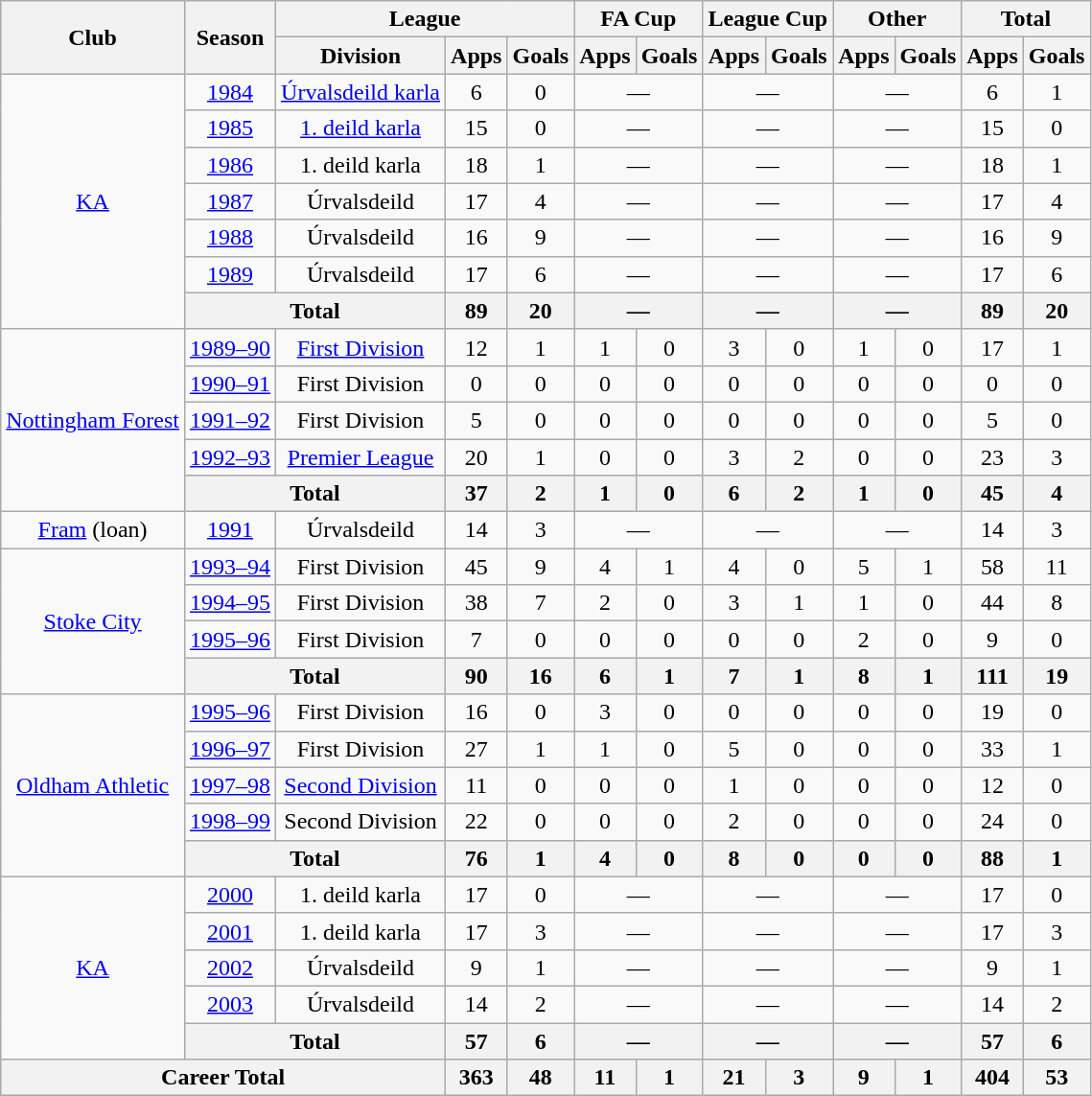<table class="wikitable" style="text-align: center;">
<tr>
<th rowspan="2">Club</th>
<th rowspan="2">Season</th>
<th colspan="3">League</th>
<th colspan="2">FA Cup</th>
<th colspan="2">League Cup</th>
<th colspan="2">Other</th>
<th colspan="2">Total</th>
</tr>
<tr>
<th>Division</th>
<th>Apps</th>
<th>Goals</th>
<th>Apps</th>
<th>Goals</th>
<th>Apps</th>
<th>Goals</th>
<th>Apps</th>
<th>Goals</th>
<th>Apps</th>
<th>Goals</th>
</tr>
<tr>
<td rowspan=7><a href='#'>KA</a></td>
<td><a href='#'>1984</a></td>
<td><a href='#'>Úrvalsdeild karla</a></td>
<td>6</td>
<td>0</td>
<td colspan="2">—</td>
<td colspan="2">—</td>
<td colspan="2">—</td>
<td>6</td>
<td>1</td>
</tr>
<tr>
<td><a href='#'>1985</a></td>
<td><a href='#'>1. deild karla</a></td>
<td>15</td>
<td>0</td>
<td colspan="2">—</td>
<td colspan="2">—</td>
<td colspan="2">—</td>
<td>15</td>
<td>0</td>
</tr>
<tr>
<td><a href='#'>1986</a></td>
<td>1. deild karla</td>
<td>18</td>
<td>1</td>
<td colspan="2">—</td>
<td colspan="2">—</td>
<td colspan="2">—</td>
<td>18</td>
<td>1</td>
</tr>
<tr>
<td><a href='#'>1987</a></td>
<td>Úrvalsdeild</td>
<td>17</td>
<td>4</td>
<td colspan="2">—</td>
<td colspan="2">—</td>
<td colspan="2">—</td>
<td>17</td>
<td>4</td>
</tr>
<tr>
<td><a href='#'>1988</a></td>
<td>Úrvalsdeild</td>
<td>16</td>
<td>9</td>
<td colspan="2">—</td>
<td colspan="2">—</td>
<td colspan="2">—</td>
<td>16</td>
<td>9</td>
</tr>
<tr>
<td><a href='#'>1989</a></td>
<td>Úrvalsdeild</td>
<td>17</td>
<td>6</td>
<td colspan="2">—</td>
<td colspan="2">—</td>
<td colspan="2">—</td>
<td>17</td>
<td>6</td>
</tr>
<tr>
<th colspan=2>Total</th>
<th>89</th>
<th>20</th>
<th colspan="2">—</th>
<th colspan="2">—</th>
<th colspan="2">—</th>
<th>89</th>
<th>20</th>
</tr>
<tr>
<td rowspan="5"><a href='#'>Nottingham Forest</a></td>
<td><a href='#'>1989–90</a></td>
<td><a href='#'>First Division</a></td>
<td>12</td>
<td>1</td>
<td>1</td>
<td>0</td>
<td>3</td>
<td>0</td>
<td>1</td>
<td>0</td>
<td>17</td>
<td>1</td>
</tr>
<tr>
<td><a href='#'>1990–91</a></td>
<td>First Division</td>
<td>0</td>
<td>0</td>
<td>0</td>
<td>0</td>
<td>0</td>
<td>0</td>
<td>0</td>
<td>0</td>
<td>0</td>
<td>0</td>
</tr>
<tr>
<td><a href='#'>1991–92</a></td>
<td>First Division</td>
<td>5</td>
<td>0</td>
<td>0</td>
<td>0</td>
<td>0</td>
<td>0</td>
<td>0</td>
<td>0</td>
<td>5</td>
<td>0</td>
</tr>
<tr>
<td><a href='#'>1992–93</a></td>
<td><a href='#'>Premier League</a></td>
<td>20</td>
<td>1</td>
<td>0</td>
<td>0</td>
<td>3</td>
<td>2</td>
<td>0</td>
<td>0</td>
<td>23</td>
<td>3</td>
</tr>
<tr>
<th colspan="2">Total</th>
<th>37</th>
<th>2</th>
<th>1</th>
<th>0</th>
<th>6</th>
<th>2</th>
<th>1</th>
<th>0</th>
<th>45</th>
<th>4</th>
</tr>
<tr>
<td><a href='#'>Fram</a> (loan)</td>
<td><a href='#'>1991</a></td>
<td>Úrvalsdeild</td>
<td>14</td>
<td>3</td>
<td colspan="2">—</td>
<td colspan="2">—</td>
<td colspan="2">—</td>
<td>14</td>
<td>3</td>
</tr>
<tr>
<td rowspan="4"><a href='#'>Stoke City</a></td>
<td><a href='#'>1993–94</a></td>
<td>First Division</td>
<td>45</td>
<td>9</td>
<td>4</td>
<td>1</td>
<td>4</td>
<td>0</td>
<td>5</td>
<td>1</td>
<td>58</td>
<td>11</td>
</tr>
<tr>
<td><a href='#'>1994–95</a></td>
<td>First Division</td>
<td>38</td>
<td>7</td>
<td>2</td>
<td>0</td>
<td>3</td>
<td>1</td>
<td>1</td>
<td>0</td>
<td>44</td>
<td>8</td>
</tr>
<tr>
<td><a href='#'>1995–96</a></td>
<td>First Division</td>
<td>7</td>
<td>0</td>
<td>0</td>
<td>0</td>
<td>0</td>
<td>0</td>
<td>2</td>
<td>0</td>
<td>9</td>
<td>0</td>
</tr>
<tr>
<th colspan="2">Total</th>
<th>90</th>
<th>16</th>
<th>6</th>
<th>1</th>
<th>7</th>
<th>1</th>
<th>8</th>
<th>1</th>
<th>111</th>
<th>19</th>
</tr>
<tr>
<td rowspan="5"><a href='#'>Oldham Athletic</a></td>
<td><a href='#'>1995–96</a></td>
<td>First Division</td>
<td>16</td>
<td>0</td>
<td>3</td>
<td>0</td>
<td>0</td>
<td>0</td>
<td>0</td>
<td>0</td>
<td>19</td>
<td>0</td>
</tr>
<tr>
<td><a href='#'>1996–97</a></td>
<td>First Division</td>
<td>27</td>
<td>1</td>
<td>1</td>
<td>0</td>
<td>5</td>
<td>0</td>
<td>0</td>
<td>0</td>
<td>33</td>
<td>1</td>
</tr>
<tr>
<td><a href='#'>1997–98</a></td>
<td><a href='#'>Second Division</a></td>
<td>11</td>
<td>0</td>
<td>0</td>
<td>0</td>
<td>1</td>
<td>0</td>
<td>0</td>
<td>0</td>
<td>12</td>
<td>0</td>
</tr>
<tr>
<td><a href='#'>1998–99</a></td>
<td>Second Division</td>
<td>22</td>
<td>0</td>
<td>0</td>
<td>0</td>
<td>2</td>
<td>0</td>
<td>0</td>
<td>0</td>
<td>24</td>
<td>0</td>
</tr>
<tr>
<th colspan="2">Total</th>
<th>76</th>
<th>1</th>
<th>4</th>
<th>0</th>
<th>8</th>
<th>0</th>
<th>0</th>
<th>0</th>
<th>88</th>
<th>1</th>
</tr>
<tr>
<td rowspan=5><a href='#'>KA</a></td>
<td><a href='#'>2000</a></td>
<td>1. deild karla</td>
<td>17</td>
<td>0</td>
<td colspan="2">—</td>
<td colspan="2">—</td>
<td colspan="2">—</td>
<td>17</td>
<td>0</td>
</tr>
<tr>
<td><a href='#'>2001</a></td>
<td>1. deild karla</td>
<td>17</td>
<td>3</td>
<td colspan="2">—</td>
<td colspan="2">—</td>
<td colspan="2">—</td>
<td>17</td>
<td>3</td>
</tr>
<tr>
<td><a href='#'>2002</a></td>
<td>Úrvalsdeild</td>
<td>9</td>
<td>1</td>
<td colspan="2">—</td>
<td colspan="2">—</td>
<td colspan="2">—</td>
<td>9</td>
<td>1</td>
</tr>
<tr>
<td><a href='#'>2003</a></td>
<td>Úrvalsdeild</td>
<td>14</td>
<td>2</td>
<td colspan="2">—</td>
<td colspan="2">—</td>
<td colspan="2">—</td>
<td>14</td>
<td>2</td>
</tr>
<tr>
<th colspan=2>Total</th>
<th>57</th>
<th>6</th>
<th colspan="2">—</th>
<th colspan="2">—</th>
<th colspan="2">—</th>
<th>57</th>
<th>6</th>
</tr>
<tr>
<th colspan="3">Career Total</th>
<th>363</th>
<th>48</th>
<th>11</th>
<th>1</th>
<th>21</th>
<th>3</th>
<th>9</th>
<th>1</th>
<th>404</th>
<th>53</th>
</tr>
</table>
